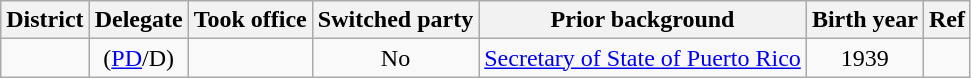<table class="sortable wikitable" style="text-align:center">
<tr>
<th>District</th>
<th>Delegate</th>
<th>Took office</th>
<th>Switched party</th>
<th>Prior background</th>
<th>Birth year</th>
<th>Ref</th>
</tr>
<tr>
<td></td>
<td> (<a href='#'>PD</a>/D)</td>
<td></td>
<td>No</td>
<td><a href='#'>Secretary of State of Puerto Rico</a></td>
<td>1939</td>
<td></td>
</tr>
</table>
